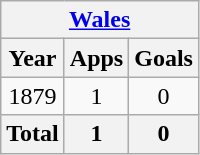<table class="wikitable" style="text-align:center">
<tr>
<th colspan=3><a href='#'>Wales</a></th>
</tr>
<tr>
<th>Year</th>
<th>Apps</th>
<th>Goals</th>
</tr>
<tr>
<td>1879</td>
<td>1</td>
<td>0</td>
</tr>
<tr>
<th>Total</th>
<th>1</th>
<th>0</th>
</tr>
</table>
